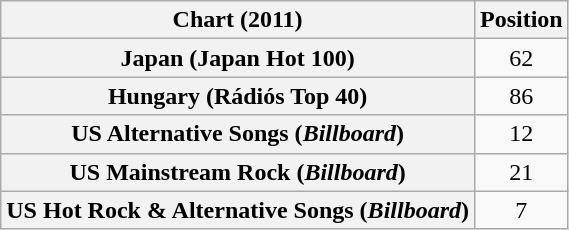<table class="wikitable sortable plainrowheaders" style="text-align:center">
<tr>
<th scope="col">Chart (2011)</th>
<th scope="col">Position</th>
</tr>
<tr>
<th scope="row">Japan (Japan Hot 100)</th>
<td>62</td>
</tr>
<tr>
<th scope="row">Hungary (Rádiós Top 40)</th>
<td>86</td>
</tr>
<tr>
<th scope="row">US Alternative Songs (<em>Billboard</em>)</th>
<td>12</td>
</tr>
<tr>
<th scope="row">US Mainstream Rock (<em>Billboard</em>)</th>
<td>21</td>
</tr>
<tr>
<th scope="row">US Hot Rock & Alternative Songs (<em>Billboard</em>)</th>
<td>7</td>
</tr>
</table>
